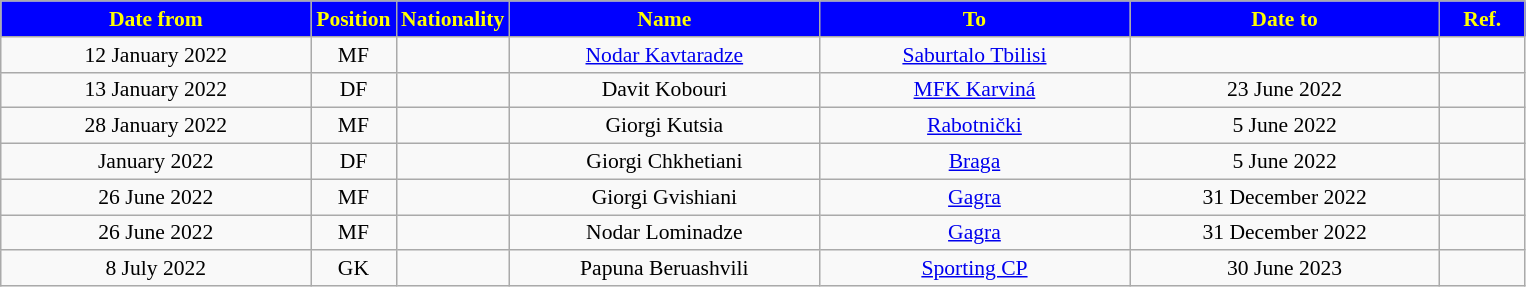<table class="wikitable" style="text-align:center; font-size:90%; ">
<tr>
<th style="background:#0000FF; color:#ffff00; width:200px;">Date from</th>
<th style="background:#0000FF; color:#ffff00; width:50px;">Position</th>
<th style="background:#0000FF; color:#ffff00; width:50px;">Nationality</th>
<th style="background:#0000FF; color:#ffff00; width:200px;">Name</th>
<th style="background:#0000FF; color:#ffff00; width:200px;">To</th>
<th style="background:#0000FF; color:#ffff00; width:200px;">Date to</th>
<th style="background:#0000FF; color:#ffff00; width:50px;">Ref.</th>
</tr>
<tr>
<td>12 January 2022</td>
<td>MF</td>
<td></td>
<td><a href='#'>Nodar Kavtaradze</a></td>
<td><a href='#'>Saburtalo Tbilisi</a></td>
<td></td>
<td></td>
</tr>
<tr>
<td>13 January 2022</td>
<td>DF</td>
<td></td>
<td>Davit Kobouri</td>
<td><a href='#'>MFK Karviná</a></td>
<td>23 June 2022</td>
<td></td>
</tr>
<tr>
<td>28 January 2022</td>
<td>MF</td>
<td></td>
<td>Giorgi Kutsia</td>
<td><a href='#'>Rabotnički</a></td>
<td>5 June 2022</td>
<td></td>
</tr>
<tr>
<td>January 2022</td>
<td>DF</td>
<td></td>
<td>Giorgi Chkhetiani</td>
<td><a href='#'>Braga</a></td>
<td>5 June 2022</td>
<td></td>
</tr>
<tr>
<td>26 June 2022</td>
<td>MF</td>
<td></td>
<td>Giorgi Gvishiani</td>
<td><a href='#'>Gagra</a></td>
<td>31 December 2022</td>
<td></td>
</tr>
<tr>
<td>26 June 2022</td>
<td>MF</td>
<td></td>
<td>Nodar Lominadze</td>
<td><a href='#'>Gagra</a></td>
<td>31 December 2022</td>
<td></td>
</tr>
<tr>
<td>8 July 2022</td>
<td>GK</td>
<td></td>
<td>Papuna Beruashvili</td>
<td><a href='#'>Sporting CP</a></td>
<td>30 June 2023</td>
<td></td>
</tr>
</table>
